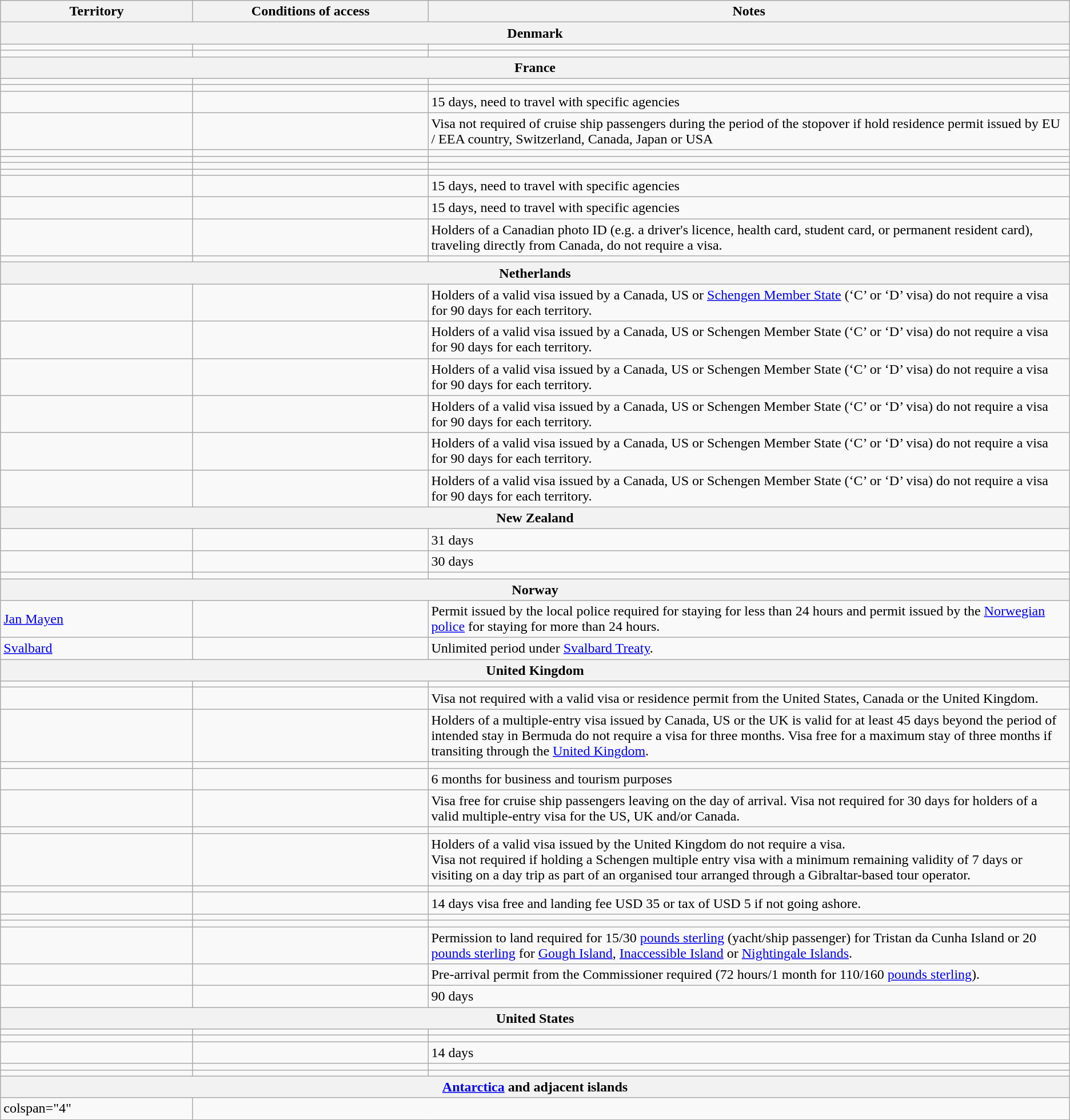<table class="wikitable" style="text-align: left; table-layout: fixed;">
<tr>
<th colspan="2" style="width:18%;">Territory</th>
<th style="width:22%;">Conditions of access</th>
<th>Notes</th>
</tr>
<tr>
<th colspan="4">Denmark</th>
</tr>
<tr>
<td colspan=2></td>
<td></td>
<td></td>
</tr>
<tr>
<td colspan=2></td>
<td></td>
<td></td>
</tr>
<tr>
<th colspan="4">France</th>
</tr>
<tr>
<td colspan=2></td>
<td></td>
<td></td>
</tr>
<tr>
<td colspan=2></td>
<td></td>
<td></td>
</tr>
<tr>
<td colspan=2></td>
<td></td>
<td>15 days, need to travel with specific agencies</td>
</tr>
<tr>
<td colspan=2></td>
<td></td>
<td>Visa not required of cruise ship passengers during the period of the stopover if hold residence permit issued by EU / EEA country, Switzerland, Canada, Japan or USA</td>
</tr>
<tr>
<td colspan=2></td>
<td></td>
<td></td>
</tr>
<tr>
<td colspan=2></td>
<td></td>
<td></td>
</tr>
<tr>
<td colspan=2></td>
<td></td>
<td></td>
</tr>
<tr>
<td colspan=2></td>
<td></td>
<td></td>
</tr>
<tr>
<td colspan=2></td>
<td></td>
<td>15 days, need to travel with specific agencies</td>
</tr>
<tr>
<td colspan=2></td>
<td></td>
<td>15 days, need to travel with specific agencies</td>
</tr>
<tr>
<td colspan=2></td>
<td></td>
<td>Holders of a Canadian photo ID (e.g. a driver's licence, health card, student card, or permanent resident card), traveling directly from Canada, do not require a visa.</td>
</tr>
<tr>
<td colspan=2></td>
<td></td>
<td></td>
</tr>
<tr>
<th colspan="4">Netherlands</th>
</tr>
<tr>
<td colspan=2></td>
<td></td>
<td>Holders of a valid visa issued by a Canada, US or <a href='#'>Schengen Member State</a> (‘C’ or ‘D’ visa) do not require a visa for 90 days for each territory.</td>
</tr>
<tr>
<td colspan=2></td>
<td></td>
<td>Holders of a valid visa issued by a Canada, US or Schengen Member State (‘C’ or ‘D’ visa) do not require a visa for 90 days for each territory.</td>
</tr>
<tr>
<td colspan=2></td>
<td></td>
<td>Holders of a valid visa issued by a Canada, US or Schengen Member State (‘C’ or ‘D’ visa) do not require a visa for 90 days for each territory.</td>
</tr>
<tr>
<td colspan=2></td>
<td></td>
<td>Holders of a valid visa issued by a Canada, US or Schengen Member State (‘C’ or ‘D’ visa) do not require a visa for 90 days for each territory.</td>
</tr>
<tr>
<td colspan=2></td>
<td></td>
<td>Holders of a valid visa issued by a Canada, US or Schengen Member State (‘C’ or ‘D’ visa) do not require a visa for 90 days for each territory.</td>
</tr>
<tr>
<td colspan=2></td>
<td></td>
<td>Holders of a valid visa issued by a Canada, US or Schengen Member State (‘C’ or ‘D’ visa) do not require a visa for 90 days for each territory.</td>
</tr>
<tr>
<th colspan="4">New Zealand</th>
</tr>
<tr>
<td colspan=2></td>
<td></td>
<td>31 days</td>
</tr>
<tr>
<td colspan=2></td>
<td></td>
<td>30 days</td>
</tr>
<tr>
<td colspan=2></td>
<td></td>
<td></td>
</tr>
<tr>
<th colspan="4">Norway</th>
</tr>
<tr>
<td colspan=2> <a href='#'>Jan Mayen</a></td>
<td></td>
<td>Permit issued by the local police required for staying for less than 24 hours and permit issued by the <a href='#'>Norwegian police</a> for staying for more than 24 hours.</td>
</tr>
<tr>
<td colspan=2> <a href='#'>Svalbard</a></td>
<td></td>
<td>Unlimited period under <a href='#'>Svalbard Treaty</a>.</td>
</tr>
<tr>
<th colspan="4">United Kingdom</th>
</tr>
<tr>
<td colspan=2></td>
<td></td>
<td></td>
</tr>
<tr>
<td colspan=2></td>
<td></td>
<td>Visa not required with a valid visa or residence permit from the United States, Canada or the United Kingdom.</td>
</tr>
<tr>
<td colspan=2></td>
<td></td>
<td>Holders of a multiple-entry visa issued by Canada, US or the UK is valid for at least 45 days beyond the period of intended stay in Bermuda do not require a visa for three months. Visa free for a maximum stay of three months if transiting through the <a href='#'>United Kingdom</a>.</td>
</tr>
<tr>
<td colspan=2></td>
<td></td>
<td></td>
</tr>
<tr>
<td colspan=2></td>
<td></td>
<td>6 months for business and tourism purposes</td>
</tr>
<tr>
<td colspan=2></td>
<td></td>
<td>Visa free for cruise ship passengers leaving on the day of arrival. Visa not required for 30 days for holders of a valid multiple-entry visa for the US, UK and/or Canada.</td>
</tr>
<tr>
<td colspan=2></td>
<td></td>
<td></td>
</tr>
<tr>
<td colspan=2></td>
<td></td>
<td>Holders of a valid visa issued by the United Kingdom do not require a visa. <br> Visa not required if holding a Schengen multiple entry visa with a minimum remaining validity of 7 days or visiting on a day trip as part of an organised tour arranged through a Gibraltar-based tour operator.</td>
</tr>
<tr>
<td colspan=2></td>
<td></td>
<td></td>
</tr>
<tr>
<td colspan=2></td>
<td></td>
<td>14 days visa free and landing fee USD 35 or tax of USD 5 if not going ashore.</td>
</tr>
<tr>
<td colspan=2></td>
<td></td>
<td></td>
</tr>
<tr>
<td colspan=2></td>
<td></td>
<td></td>
</tr>
<tr>
<td colspan=2></td>
<td></td>
<td>Permission to land required for 15/30 <a href='#'>pounds sterling</a> (yacht/ship passenger) for Tristan da Cunha Island or 20 <a href='#'>pounds sterling</a> for <a href='#'>Gough Island</a>, <a href='#'>Inaccessible Island</a> or <a href='#'>Nightingale Islands</a>.</td>
</tr>
<tr>
<td colspan=2></td>
<td></td>
<td>Pre-arrival permit from the Commissioner required (72 hours/1 month for 110/160 <a href='#'>pounds sterling</a>).</td>
</tr>
<tr>
<td colspan=2></td>
<td></td>
<td>90 days</td>
</tr>
<tr>
<th colspan="4">United States</th>
</tr>
<tr>
<td colspan=2></td>
<td></td>
<td></td>
</tr>
<tr>
<td colspan=2></td>
<td></td>
<td></td>
</tr>
<tr>
<td colspan=2></td>
<td></td>
<td>14 days</td>
</tr>
<tr>
<td colspan=2></td>
<td></td>
<td></td>
</tr>
<tr>
<td colspan=2></td>
<td></td>
<td></td>
</tr>
<tr>
<th colspan="4"><a href='#'>Antarctica</a> and adjacent islands</th>
</tr>
<tr>
<td>colspan="4" </td>
</tr>
</table>
